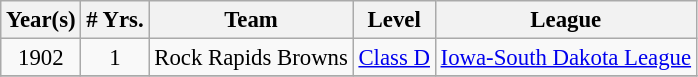<table class="wikitable" style="text-align:center; font-size: 95%;">
<tr>
<th>Year(s)</th>
<th># Yrs.</th>
<th>Team</th>
<th>Level</th>
<th>League</th>
</tr>
<tr>
<td>1902</td>
<td>1</td>
<td>Rock Rapids Browns</td>
<td><a href='#'>Class D</a></td>
<td><a href='#'>Iowa-South Dakota League</a></td>
</tr>
<tr>
</tr>
</table>
